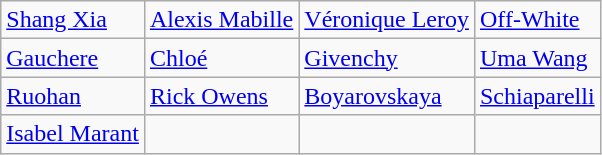<table class="wikitable">
<tr>
<td><a href='#'>Shang Xia</a></td>
<td><a href='#'>Alexis Mabille</a></td>
<td><a href='#'>Véronique Leroy</a></td>
<td><a href='#'>Off-White</a></td>
</tr>
<tr>
<td><a href='#'>Gauchere</a></td>
<td><a href='#'>Chloé</a></td>
<td><a href='#'>Givenchy</a></td>
<td><a href='#'>Uma Wang</a></td>
</tr>
<tr>
<td><a href='#'>Ruohan</a></td>
<td><a href='#'>Rick Owens</a></td>
<td><a href='#'>Boyarovskaya</a></td>
<td><a href='#'>Schiaparelli</a></td>
</tr>
<tr>
<td><a href='#'>Isabel Marant</a></td>
<td></td>
<td></td>
<td></td>
</tr>
</table>
